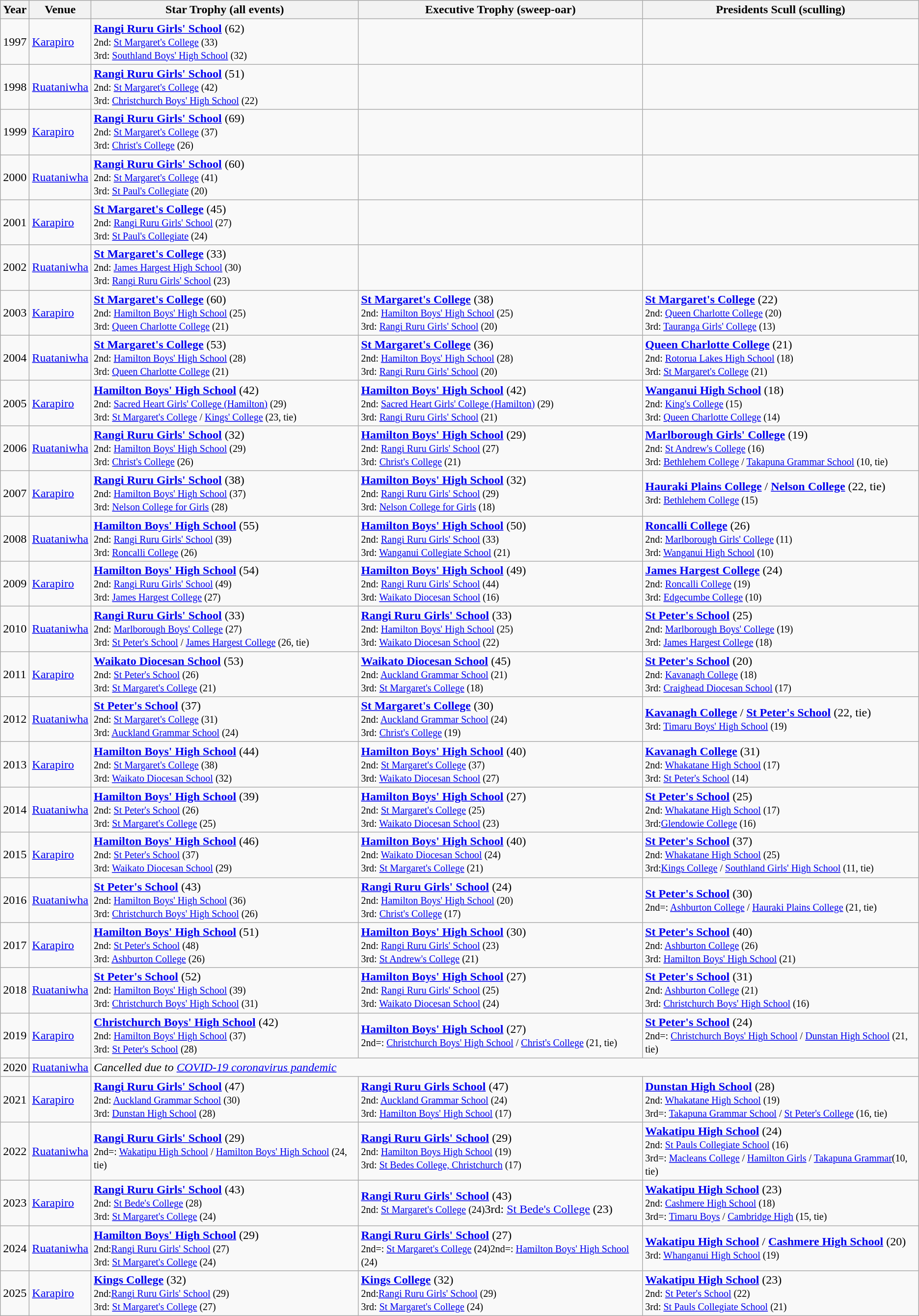<table class="wikitable">
<tr>
<th>Year</th>
<th>Venue</th>
<th>Star Trophy (all events)</th>
<th>Executive Trophy (sweep-oar)</th>
<th>Presidents Scull (sculling)</th>
</tr>
<tr>
<td>1997</td>
<td><a href='#'>Karapiro</a></td>
<td><strong><a href='#'>Rangi Ruru Girls' School</a></strong> (62)<br><small>2nd: <a href='#'>St Margaret's College</a> (33)</small><br><small>3rd: <a href='#'>Southland Boys' High School</a> (32)</small></td>
<td></td>
<td></td>
</tr>
<tr>
<td>1998</td>
<td><a href='#'>Ruataniwha</a></td>
<td><strong><a href='#'>Rangi Ruru Girls' School</a></strong> (51)<br><small>2nd: <a href='#'>St Margaret's College</a> (42)</small><br><small>3rd: <a href='#'>Christchurch Boys' High School</a> (22)</small></td>
<td></td>
<td></td>
</tr>
<tr>
<td>1999</td>
<td><a href='#'>Karapiro</a></td>
<td><strong><a href='#'>Rangi Ruru Girls' School</a></strong> (69)<br><small>2nd: <a href='#'>St Margaret's College</a> (37)</small><br><small>3rd: <a href='#'>Christ's College</a> (26)</small></td>
<td></td>
<td></td>
</tr>
<tr>
<td>2000</td>
<td><a href='#'>Ruataniwha</a></td>
<td><strong><a href='#'>Rangi Ruru Girls' School</a></strong> (60)<br><small>2nd: <a href='#'>St Margaret's College</a> (41)</small><br><small>3rd: <a href='#'>St Paul's Collegiate</a> (20)</small></td>
<td></td>
<td></td>
</tr>
<tr>
<td>2001</td>
<td><a href='#'>Karapiro</a></td>
<td><strong><a href='#'>St Margaret's College</a></strong> (45) <br><small>2nd: <a href='#'>Rangi Ruru Girls' School</a> (27)</small><br><small>3rd: <a href='#'>St Paul's Collegiate</a> (24)</small></td>
<td></td>
<td></td>
</tr>
<tr>
<td>2002</td>
<td><a href='#'>Ruataniwha</a></td>
<td><strong><a href='#'>St Margaret's College</a></strong> (33) <br><small>2nd: <a href='#'>James Hargest High School</a> (30)</small><br><small>3rd: <a href='#'>Rangi Ruru Girls' School</a> (23)</small></td>
<td></td>
<td></td>
</tr>
<tr>
<td>2003</td>
<td><a href='#'>Karapiro</a></td>
<td><strong><a href='#'>St Margaret's College</a></strong> (60) <br><small>2nd: <a href='#'>Hamilton Boys' High School</a> (25)</small><br><small>3rd: <a href='#'>Queen Charlotte College</a> (21)</small></td>
<td><strong><a href='#'>St Margaret's College</a></strong> (38) <br><small>2nd: <a href='#'>Hamilton Boys' High School</a> (25)</small><br><small>3rd: <a href='#'>Rangi Ruru Girls' School</a> (20)</small></td>
<td><strong><a href='#'>St Margaret's College</a></strong> (22) <br><small>2nd: <a href='#'>Queen Charlotte College</a> (20)</small><br><small>3rd: <a href='#'>Tauranga Girls' College</a> (13)</small></td>
</tr>
<tr>
<td>2004</td>
<td><a href='#'>Ruataniwha</a></td>
<td><strong><a href='#'>St Margaret's College</a></strong> (53)<br><small>2nd: <a href='#'>Hamilton Boys' High School</a> (28)</small><br><small>3rd: <a href='#'>Queen Charlotte College</a> (21)</small></td>
<td><strong><a href='#'>St Margaret's College</a></strong> (36)<br><small>2nd: <a href='#'>Hamilton Boys' High School</a> (28)</small><br><small>3rd: <a href='#'>Rangi Ruru Girls' School</a> (20)</small></td>
<td><strong><a href='#'>Queen Charlotte College</a></strong> (21) <br><small>2nd: <a href='#'>Rotorua Lakes High School</a> (18)</small><br><small>3rd: <a href='#'>St Margaret's College</a> (21)</small></td>
</tr>
<tr>
<td>2005</td>
<td><a href='#'>Karapiro</a></td>
<td><strong><a href='#'>Hamilton Boys' High School</a></strong> (42) <br><small>2nd: <a href='#'>Sacred Heart Girls' College (Hamilton)</a> (29)</small><br><small>3rd: <a href='#'>St Margaret's College</a> / <a href='#'>Kings' College</a> (23, tie)</small></td>
<td><strong><a href='#'>Hamilton Boys' High School</a></strong> (42) <br><small>2nd: <a href='#'>Sacred Heart Girls' College (Hamilton)</a> (29)</small><br><small>3rd: <a href='#'>Rangi Ruru Girls' School</a> (21)</small></td>
<td><strong><a href='#'>Wanganui High School</a></strong> (18) <br><small>2nd: <a href='#'>King's College</a> (15)</small><br><small>3rd: <a href='#'>Queen Charlotte College</a> (14)</small></td>
</tr>
<tr>
<td>2006</td>
<td><a href='#'>Ruataniwha</a></td>
<td><strong><a href='#'>Rangi Ruru Girls' School</a></strong> (32)<br><small>2nd: <a href='#'>Hamilton Boys' High School</a> (29)</small><br><small>3rd: <a href='#'>Christ's College</a> (26)</small></td>
<td><strong><a href='#'>Hamilton Boys' High School</a></strong> (29) <br><small>2nd: <a href='#'>Rangi Ruru Girls' School</a> (27)</small><br><small>3rd: <a href='#'>Christ's College</a> (21)</small></td>
<td><strong><a href='#'>Marlborough Girls' College</a></strong> (19) <br><small>2nd: <a href='#'>St Andrew's College</a> (16)</small><br><small>3rd: <a href='#'>Bethlehem College</a> / <a href='#'>Takapuna Grammar School</a> (10, tie)</small></td>
</tr>
<tr>
<td>2007</td>
<td><a href='#'>Karapiro</a></td>
<td><strong><a href='#'>Rangi Ruru Girls' School</a></strong> (38) <br><small>2nd: <a href='#'>Hamilton Boys' High School</a> (37)</small><br><small>3rd: <a href='#'>Nelson College for Girls</a> (28)</small></td>
<td><strong><a href='#'>Hamilton Boys' High School</a></strong> (32) <br><small>2nd: <a href='#'>Rangi Ruru Girls' School</a> (29)</small><br><small>3rd: <a href='#'>Nelson College for Girls</a> (18)</small></td>
<td><strong><a href='#'>Hauraki Plains College</a></strong> / <strong><a href='#'>Nelson College</a></strong> (22, tie)<br><small>3rd: <a href='#'>Bethlehem College</a> (15)</small></td>
</tr>
<tr>
<td>2008</td>
<td><a href='#'>Ruataniwha</a></td>
<td><strong><a href='#'>Hamilton Boys' High School</a></strong> (55) <br><small>2nd: <a href='#'>Rangi Ruru Girls' School</a> (39)</small><br><small>3rd: <a href='#'>Roncalli College</a> (26)</small></td>
<td><strong><a href='#'>Hamilton Boys' High School</a></strong> (50) <br><small>2nd: <a href='#'>Rangi Ruru Girls' School</a> (33)</small><br><small>3rd: <a href='#'>Wanganui Collegiate School</a> (21)</small></td>
<td><strong><a href='#'>Roncalli College</a></strong> (26)<br><small>2nd: <a href='#'>Marlborough Girls' College</a> (11)</small><br><small>3rd: <a href='#'>Wanganui High School</a> (10)</small></td>
</tr>
<tr>
<td>2009</td>
<td><a href='#'>Karapiro</a></td>
<td><strong><a href='#'>Hamilton Boys' High School</a></strong> (54)<br><small>2nd: <a href='#'>Rangi Ruru Girls' School</a> (49)</small><br><small>3rd: <a href='#'>James Hargest College</a> (27)</small></td>
<td><strong><a href='#'>Hamilton Boys' High School</a></strong> (49) <br><small>2nd: <a href='#'>Rangi Ruru Girls' School</a> (44)</small><br><small>3rd: <a href='#'>Waikato Diocesan School</a> (16)</small></td>
<td><strong><a href='#'>James Hargest College</a></strong> (24)<br><small>2nd: <a href='#'>Roncalli College</a> (19)</small><br><small>3rd: <a href='#'>Edgecumbe College</a> (10)</small></td>
</tr>
<tr>
<td>2010</td>
<td><a href='#'>Ruataniwha</a></td>
<td><strong><a href='#'>Rangi Ruru Girls' School</a></strong> (33)<br><small>2nd: <a href='#'>Marlborough Boys' College</a> (27)</small><br><small>3rd: <a href='#'>St Peter's School</a> / <a href='#'>James Hargest College</a> (26, tie)</small></td>
<td><strong><a href='#'>Rangi Ruru Girls' School</a></strong> (33) <br><small>2nd: <a href='#'>Hamilton Boys' High School</a> (25)</small><br><small>3rd: <a href='#'>Waikato Diocesan School</a> (22)</small></td>
<td><strong><a href='#'>St Peter's School</a></strong> (25)<br><small>2nd: <a href='#'>Marlborough Boys' College</a> (19)</small><br><small>3rd: <a href='#'>James Hargest College</a> (18)</small></td>
</tr>
<tr>
<td>2011</td>
<td><a href='#'>Karapiro</a></td>
<td><strong><a href='#'>Waikato Diocesan School</a></strong> (53)<br><small>2nd: <a href='#'>St Peter's School</a> (26)</small><br><small>3rd: <a href='#'>St Margaret's College</a> (21)</small></td>
<td><strong><a href='#'>Waikato Diocesan School</a></strong> (45)<br><small>2nd: <a href='#'>Auckland Grammar School</a> (21)</small><br><small>3rd: <a href='#'>St Margaret's College</a> (18)</small></td>
<td><strong><a href='#'>St Peter's School</a></strong> (20)<br><small>2nd: <a href='#'>Kavanagh College</a> (18)</small><br><small>3rd: <a href='#'>Craighead Diocesan School</a> (17)</small></td>
</tr>
<tr>
<td>2012</td>
<td><a href='#'>Ruataniwha</a></td>
<td><strong><a href='#'>St Peter's School</a></strong> (37)<br><small>2nd: <a href='#'>St Margaret's College</a> (31)</small><br><small>3rd: <a href='#'>Auckland Grammar School</a> (24)</small></td>
<td><strong><a href='#'>St Margaret's College</a></strong> (30)<br><small>2nd: <a href='#'>Auckland Grammar School</a> (24)</small><br><small>3rd: <a href='#'>Christ's College</a> (19)</small></td>
<td><strong><a href='#'>Kavanagh College</a></strong> / <strong><a href='#'>St Peter's School</a></strong> (22, tie)<br><small>3rd: <a href='#'>Timaru Boys' High School</a> (19)</small></td>
</tr>
<tr>
<td>2013</td>
<td><a href='#'>Karapiro</a></td>
<td><strong><a href='#'>Hamilton Boys' High School</a></strong> (44)<br><small>2nd: <a href='#'>St Margaret's College</a> (38)</small><br><small>3rd: <a href='#'>Waikato Diocesan School</a> (32)</small></td>
<td><strong><a href='#'>Hamilton Boys' High School</a></strong> (40)<br><small>2nd: <a href='#'>St Margaret's College</a> (37)</small><br><small>3rd: <a href='#'>Waikato Diocesan School</a> (27)</small></td>
<td><strong><a href='#'>Kavanagh College</a></strong> (31)<br><small>2nd: <a href='#'>Whakatane High School</a> (17)</small><br><small>3rd: <a href='#'>St Peter's School</a> (14)</small></td>
</tr>
<tr>
<td>2014</td>
<td><a href='#'>Ruataniwha</a></td>
<td><strong><a href='#'>Hamilton Boys' High School</a></strong> (39)<br><small>2nd: <a href='#'>St Peter's School</a> (26)</small><br><small>3rd: <a href='#'>St Margaret's College</a> (25)</small></td>
<td><strong><a href='#'>Hamilton Boys' High School</a></strong> (27)<br><small>2nd: <a href='#'>St Margaret's College</a> (25)</small><br><small>3rd: <a href='#'>Waikato Diocesan School</a> (23)</small></td>
<td><strong><a href='#'>St Peter's School</a></strong> (25)<br><small>2nd: <a href='#'>Whakatane High School</a> (17)</small><br><small>3rd:<a href='#'>Glendowie College</a> (16)</small></td>
</tr>
<tr>
<td>2015</td>
<td><a href='#'>Karapiro</a></td>
<td><strong><a href='#'>Hamilton Boys' High School</a></strong> (46) <br><small>2nd: <a href='#'>St Peter's School</a> (37)</small><br><small>3rd: <a href='#'>Waikato Diocesan School</a> (29)</small></td>
<td><strong><a href='#'>Hamilton Boys' High School</a></strong> (40) <br><small>2nd: <a href='#'>Waikato Diocesan School</a> (24)</small><br><small>3rd: <a href='#'>St Margaret's College</a> (21)</small></td>
<td><strong><a href='#'>St Peter's School</a></strong> (37)<br><small>2nd: <a href='#'>Whakatane High School</a> (25)</small><br><small>3rd:<a href='#'>Kings College</a> / <a href='#'>Southland Girls' High School</a> (11, tie)</small></td>
</tr>
<tr>
<td>2016</td>
<td><a href='#'>Ruataniwha</a></td>
<td><strong><a href='#'>St Peter's School</a></strong> (43) <br><small>2nd: <a href='#'>Hamilton Boys' High School</a> (36)</small><br><small>3rd: <a href='#'>Christchurch Boys' High School</a> (26)</small></td>
<td><strong><a href='#'>Rangi Ruru Girls' School</a></strong> (24) <br><small>2nd: <a href='#'>Hamilton Boys' High School</a> (20)</small><br><small>3rd: <a href='#'>Christ's College</a> (17)</small></td>
<td><strong><a href='#'>St Peter's School</a></strong> (30) <br><small>2nd=: <a href='#'>Ashburton College</a> / <a href='#'>Hauraki Plains College</a> (21, tie)</small></td>
</tr>
<tr>
<td>2017</td>
<td><a href='#'>Karapiro</a></td>
<td><strong><a href='#'>Hamilton Boys' High School</a></strong> (51) <br><small>2nd: <a href='#'>St Peter's School</a> (48)</small><br><small>3rd: <a href='#'>Ashburton College</a> (26)</small></td>
<td><strong><a href='#'>Hamilton Boys' High School</a></strong> (30) <br><small>2nd: <a href='#'>Rangi Ruru Girls' School</a> (23)</small><br><small>3rd: <a href='#'>St Andrew's College</a> (21)</small></td>
<td><strong><a href='#'>St Peter's School</a></strong> (40)<br><small>2nd: <a href='#'>Ashburton College</a> (26)</small><br><small>3rd: <a href='#'>Hamilton Boys' High School</a> (21)</small></td>
</tr>
<tr>
<td>2018</td>
<td><a href='#'>Ruataniwha</a></td>
<td><strong><a href='#'>St Peter's School</a></strong> (52) <br><small>2nd: <a href='#'>Hamilton Boys' High School</a> (39)</small><br><small>3rd: <a href='#'>Christchurch Boys' High School</a> (31)</small></td>
<td><strong><a href='#'>Hamilton Boys' High School</a></strong> (27) <br><small>2nd: <a href='#'>Rangi Ruru Girls' School</a> (25)</small><br><small>3rd: <a href='#'>Waikato Diocesan School</a> (24)</small></td>
<td><strong><a href='#'>St Peter's School</a></strong> (31)<br><small>2nd: <a href='#'>Ashburton College</a> (21)</small><br><small>3rd: <a href='#'>Christchurch Boys' High School</a> (16)</small></td>
</tr>
<tr>
<td>2019</td>
<td><a href='#'>Karapiro</a></td>
<td><strong><a href='#'>Christchurch Boys' High School</a></strong> (42) <br><small>2nd: <a href='#'>Hamilton Boys' High School</a> (37)</small><br><small>3rd: <a href='#'>St Peter's School</a> (28)</small></td>
<td><strong><a href='#'>Hamilton Boys' High School</a></strong> (27) <br><small>2nd=: <a href='#'>Christchurch Boys' High School</a> / <a href='#'>Christ's College</a> (21, tie)</small></td>
<td><strong><a href='#'>St Peter's School</a></strong> (24) <br><small>2nd=: <a href='#'>Christchurch Boys' High School</a> / <a href='#'>Dunstan High School</a> (21, tie)</small></td>
</tr>
<tr>
<td>2020</td>
<td><a href='#'>Ruataniwha</a></td>
<td colspan="3"><em>Cancelled due to <a href='#'>COVID-19 coronavirus pandemic</a></em></td>
</tr>
<tr>
<td>2021</td>
<td><a href='#'>Karapiro</a></td>
<td><strong><a href='#'>Rangi Ruru Girls' School</a></strong> (47)<br><small>2nd: <a href='#'>Auckland Grammar School</a> (30)</small><br><small>3rd: <a href='#'>Dunstan High School</a> (28)</small></td>
<td><strong><a href='#'>Rangi Ruru Girls School</a></strong> (47)<br><small>2nd: <a href='#'>Auckland Grammar School</a> (24)</small><br><small>3rd: <a href='#'>Hamilton Boys' High School</a> (17)</small></td>
<td><strong><a href='#'>Dunstan High School</a></strong> (28)<br><small>2nd: <a href='#'>Whakatane High School</a> (19)</small><br><small>3rd=: <a href='#'>Takapuna Grammar School</a> / <a href='#'>St Peter's College</a> (16, tie)</small></td>
</tr>
<tr>
<td>2022</td>
<td><a href='#'>Ruataniwha</a></td>
<td><strong><a href='#'>Rangi Ruru Girls' School</a></strong> (29)<br><small>2nd=: <a href='#'>Wakatipu High School</a> / <a href='#'>Hamilton Boys' High School</a> (24, tie)</small></td>
<td><strong><a href='#'>Rangi Ruru Girls' School</a></strong> (29)<br><small>2nd: <a href='#'>Hamilton Boys High School</a> (19)</small><br><small>3rd: <a href='#'>St Bedes College, Christchurch</a> (17)</small></td>
<td><strong><a href='#'>Wakatipu High School</a></strong> (24)<br><small>2nd: <a href='#'>St Pauls Collegiate School</a> (16)</small><br><small>3rd=: <a href='#'>Macleans College</a> / <a href='#'>Hamilton Girls</a> / <a href='#'>Takapuna Grammar</a>(10, tie)</small></td>
</tr>
<tr>
<td>2023</td>
<td><a href='#'>Karapiro</a></td>
<td><strong><a href='#'>Rangi Ruru Girls' School</a></strong> (43)<br><small>2nd: <a href='#'>St Bede's College</a> (28)</small><br><small>3rd: <a href='#'>St Margaret's College</a> (24)</small></td>
<td><strong><a href='#'>Rangi Ruru Girls' School</a></strong> (43)<br><small>2nd: <a href='#'>St Margaret's College</a> (24)</small>3rd: <a href='#'>St Bede's College</a> (23)</td>
<td><strong><a href='#'>Wakatipu High School</a></strong> (23)<br><small>2nd: <a href='#'>Cashmere High School</a> (18)</small><br><small>3rd=: <a href='#'>Timaru Boys</a> / <a href='#'>Cambridge High</a> (15, tie)</small></td>
</tr>
<tr>
<td>2024</td>
<td><a href='#'>Ruataniwha</a></td>
<td><strong><a href='#'>Hamilton Boys' High School</a></strong>  (29)<br><small>2nd:<a href='#'>Rangi Ruru Girls' School</a> (27)</small><br><small>3rd: <a href='#'>St Margaret's College</a> (24)</small></td>
<td><strong><a href='#'>Rangi Ruru Girls' School</a></strong> (27)<br><small>2nd=: <a href='#'>St Margaret's College</a> (24)</small><small>2nd=: <a href='#'>Hamilton Boys' High School</a> (24)</small></td>
<td><strong><a href='#'>Wakatipu High School</a></strong> / <strong><a href='#'>Cashmere High School</a></strong> (20)<br><small>3rd: <a href='#'>Whanganui High School</a> (19)</small></td>
</tr>
<tr>
<td>2025</td>
<td><a href='#'>Karapiro</a></td>
<td><a href='#'><strong>Kings College</strong></a> (32)<br><small>2nd:<a href='#'>Rangi Ruru Girls' School</a> (29)</small><br><small>3rd: <a href='#'>St Margaret's College</a> (27)</small></td>
<td><a href='#'><strong>Kings College</strong></a> (32)<br><small>2nd:<a href='#'>Rangi Ruru Girls' School</a> (29)</small><br><small>3rd: <a href='#'>St Margaret's College</a> (24)</small></td>
<td><strong><a href='#'>Wakatipu High School</a></strong> (23)<br><small>2nd: <a href='#'>St Peter's School</a> (22)</small><br><small>3rd: <a href='#'>St Pauls Collegiate School</a> (21)</small></td>
</tr>
</table>
